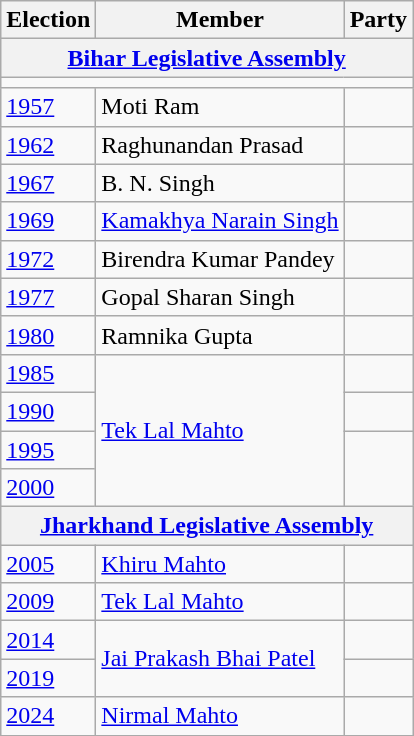<table class="wikitable sortable">
<tr>
<th>Election</th>
<th>Member</th>
<th colspan=2>Party</th>
</tr>
<tr>
<th colspan=4><a href='#'>Bihar Legislative Assembly</a></th>
</tr>
<tr>
<td colspan="4"></td>
</tr>
<tr>
<td><a href='#'>1957</a></td>
<td>Moti Ram</td>
<td></td>
</tr>
<tr>
<td><a href='#'>1962</a></td>
<td>Raghunandan Prasad</td>
<td></td>
</tr>
<tr>
<td><a href='#'>1967</a></td>
<td>B. N. Singh</td>
<td></td>
</tr>
<tr>
<td><a href='#'>1969</a></td>
<td><a href='#'>Kamakhya Narain Singh</a></td>
<td></td>
</tr>
<tr>
<td><a href='#'>1972</a></td>
<td>Birendra Kumar Pandey</td>
<td></td>
</tr>
<tr>
<td><a href='#'>1977</a></td>
<td>Gopal Sharan Singh</td>
<td></td>
</tr>
<tr>
<td><a href='#'>1980</a></td>
<td>Ramnika Gupta</td>
</tr>
<tr>
<td><a href='#'>1985</a></td>
<td rowspan=4><a href='#'>Tek Lal Mahto</a></td>
<td></td>
</tr>
<tr>
<td><a href='#'>1990</a></td>
<td></td>
</tr>
<tr>
<td><a href='#'>1995</a></td>
</tr>
<tr>
<td><a href='#'>2000</a></td>
</tr>
<tr>
<th colspan=4><a href='#'>Jharkhand Legislative Assembly</a></th>
</tr>
<tr>
<td><a href='#'>2005</a></td>
<td><a href='#'>Khiru Mahto</a></td>
<td></td>
</tr>
<tr>
<td><a href='#'>2009</a></td>
<td><a href='#'>Tek Lal Mahto</a></td>
<td></td>
</tr>
<tr>
<td><a href='#'>2014</a></td>
<td rowspan=2><a href='#'>Jai Prakash Bhai Patel</a></td>
</tr>
<tr>
<td><a href='#'>2019</a></td>
<td></td>
</tr>
<tr>
<td><a href='#'>2024</a></td>
<td><a href='#'>Nirmal Mahto</a></td>
<td></td>
</tr>
</table>
